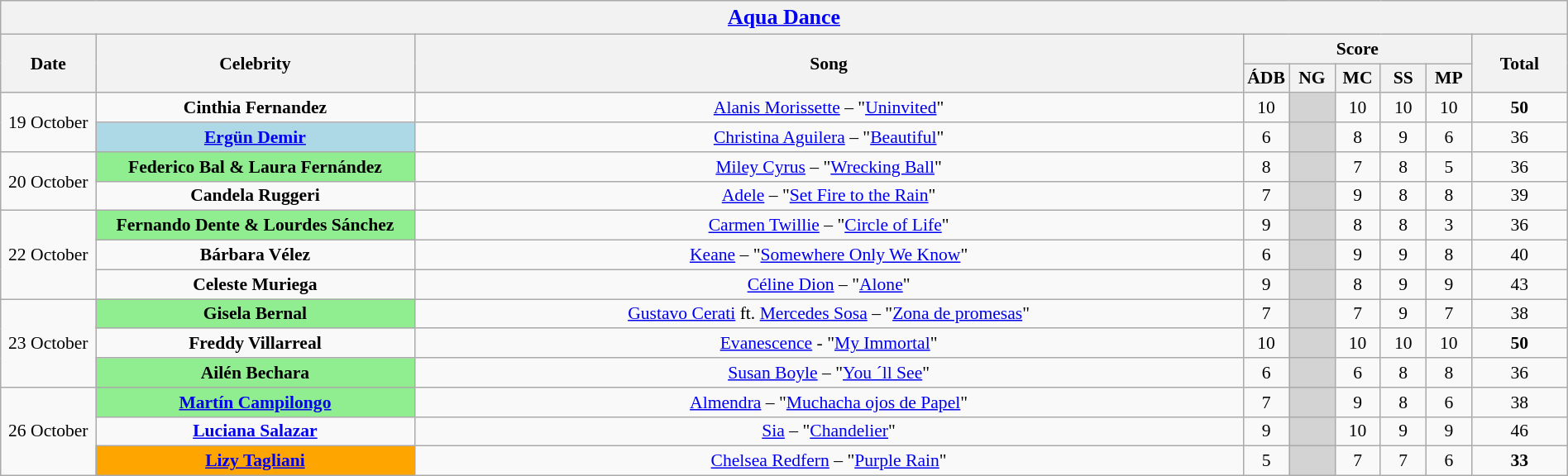<table class="wikitable collapsible collapsed" style="font-size:90%; text-align: center; width: 100%;">
<tr>
<th colspan="11" style="with: 95%;" align=center><big><a href='#'>Aqua Dance</a></big></th>
</tr>
<tr>
<th width=70 rowspan="2">Date</th>
<th width=250 rowspan="2">Celebrity</th>
<th rowspan="2">Song</th>
<th colspan="5">Score</th>
<th rowspan="2">Total</th>
</tr>
<tr>
<th width=30>ÁDB</th>
<th width=30>NG</th>
<th width=30>MC</th>
<th width=30>SS</th>
<th width=30>MP</th>
</tr>
<tr>
<td rowspan=2>19 October</td>
<td><strong>Cinthia Fernandez</strong></td>
<td><a href='#'>Alanis Morissette</a> – "<a href='#'>Uninvited</a>"</td>
<td>10</td>
<td bgcolor="lightgray"></td>
<td>10</td>
<td>10</td>
<td>10</td>
<td><span><strong>50</strong></span></td>
</tr>
<tr>
<td bgcolor="lightblue"><strong><a href='#'>Ergün Demir</a></strong></td>
<td><a href='#'>Christina Aguilera</a> – "<a href='#'>Beautiful</a>"</td>
<td>6</td>
<td bgcolor="lightgray"></td>
<td>8</td>
<td>9</td>
<td>6</td>
<td>36</td>
</tr>
<tr>
<td rowspan=2>20 October</td>
<td bgcolor="lightgreen"><strong>Federico Bal & Laura Fernández</strong></td>
<td><a href='#'>Miley Cyrus</a> – "<a href='#'>Wrecking Ball</a>"</td>
<td>8</td>
<td bgcolor="lightgray"></td>
<td>7</td>
<td>8</td>
<td>5</td>
<td>36</td>
</tr>
<tr>
<td><strong>Candela Ruggeri</strong></td>
<td><a href='#'>Adele</a> – "<a href='#'>Set Fire to the Rain</a>"</td>
<td>7</td>
<td bgcolor="lightgray"></td>
<td>9</td>
<td>8</td>
<td>8</td>
<td>39</td>
</tr>
<tr>
<td rowspan=3>22 October</td>
<td bgcolor="lightgreen"><strong>Fernando Dente & Lourdes Sánchez</strong></td>
<td><a href='#'>Carmen Twillie</a> – "<a href='#'>Circle of Life</a>"</td>
<td>9</td>
<td bgcolor="lightgray"></td>
<td>8</td>
<td>8</td>
<td>3</td>
<td>36</td>
</tr>
<tr>
<td><strong>Bárbara Vélez</strong></td>
<td><a href='#'>Keane</a> – "<a href='#'>Somewhere Only We Know</a>"</td>
<td>6</td>
<td bgcolor="lightgray"></td>
<td>9</td>
<td>9</td>
<td>8</td>
<td>40</td>
</tr>
<tr>
<td><strong>Celeste Muriega</strong></td>
<td><a href='#'>Céline Dion</a> – "<a href='#'>Alone</a>"</td>
<td>9</td>
<td bgcolor="lightgray"></td>
<td>8</td>
<td>9</td>
<td>9</td>
<td>43</td>
</tr>
<tr>
<td rowspan=3>23 October</td>
<td bgcolor="lightgreen"><strong>Gisela Bernal</strong></td>
<td><a href='#'>Gustavo Cerati</a> ft. <a href='#'>Mercedes Sosa</a> – "<a href='#'>Zona de promesas</a>"</td>
<td>7</td>
<td bgcolor="lightgray"></td>
<td>7</td>
<td>9</td>
<td>7</td>
<td>38</td>
</tr>
<tr>
<td><strong>Freddy Villarreal</strong></td>
<td><a href='#'>Evanescence</a>  - "<a href='#'>My Immortal</a>"</td>
<td>10</td>
<td bgcolor="lightgray"></td>
<td>10</td>
<td>10</td>
<td>10</td>
<td><span><strong>50</strong></span></td>
</tr>
<tr>
<td bgcolor="lightgreen"><strong>Ailén Bechara</strong></td>
<td><a href='#'>Susan Boyle</a> – "<a href='#'>You ´ll See</a>"</td>
<td>6</td>
<td bgcolor="lightgray"></td>
<td>6</td>
<td>8</td>
<td>8</td>
<td>36</td>
</tr>
<tr>
<td rowspan=3>26 October</td>
<td bgcolor="lightgreen"><strong><a href='#'>Martín Campilongo</a></strong></td>
<td><a href='#'>Almendra</a> – "<a href='#'>Muchacha ojos de Papel</a>"</td>
<td>7</td>
<td bgcolor="lightgray"></td>
<td>9</td>
<td>8</td>
<td>6</td>
<td>38</td>
</tr>
<tr>
<td><strong><a href='#'>Luciana Salazar</a></strong></td>
<td><a href='#'>Sia</a> – "<a href='#'>Chandelier</a>"</td>
<td>9</td>
<td bgcolor="lightgray"></td>
<td>10</td>
<td>9</td>
<td>9</td>
<td>46</td>
</tr>
<tr>
<td bgcolor="orange"><strong><a href='#'>Lizy Tagliani</a></strong></td>
<td><a href='#'>Chelsea Redfern</a> – "<a href='#'>Purple Rain</a>"</td>
<td>5</td>
<td bgcolor="lightgray"></td>
<td>7</td>
<td>7</td>
<td>6</td>
<td><span><strong>33</strong></span></td>
</tr>
</table>
